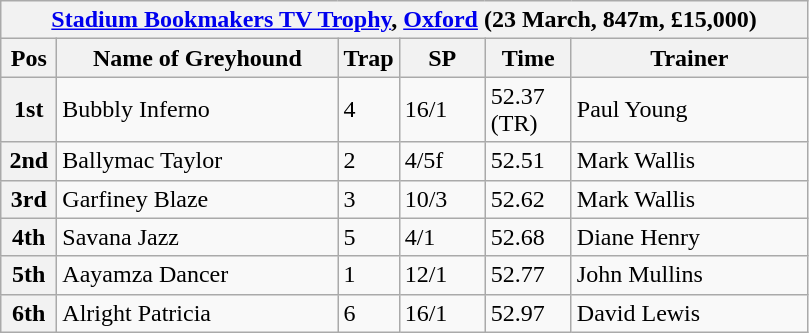<table class="wikitable">
<tr>
<th colspan="6"><a href='#'>Stadium Bookmakers TV Trophy</a>, <a href='#'>Oxford</a> (23 March, 847m, £15,000)</th>
</tr>
<tr>
<th width=30>Pos</th>
<th width=180>Name of Greyhound</th>
<th width=30>Trap</th>
<th width=50>SP</th>
<th width=50>Time</th>
<th width=150>Trainer</th>
</tr>
<tr>
<th>1st</th>
<td>Bubbly Inferno</td>
<td>4</td>
<td>16/1</td>
<td>52.37 (TR)</td>
<td>Paul Young</td>
</tr>
<tr>
<th>2nd</th>
<td>Ballymac Taylor</td>
<td>2</td>
<td>4/5f</td>
<td>52.51</td>
<td>Mark Wallis</td>
</tr>
<tr>
<th>3rd</th>
<td>Garfiney Blaze</td>
<td>3</td>
<td>10/3</td>
<td>52.62</td>
<td>Mark Wallis</td>
</tr>
<tr>
<th>4th</th>
<td>Savana Jazz</td>
<td>5</td>
<td>4/1</td>
<td>52.68</td>
<td>Diane Henry</td>
</tr>
<tr>
<th>5th</th>
<td>Aayamza Dancer</td>
<td>1</td>
<td>12/1</td>
<td>52.77</td>
<td>John Mullins</td>
</tr>
<tr>
<th>6th</th>
<td>Alright Patricia</td>
<td>6</td>
<td>16/1</td>
<td>52.97</td>
<td>David Lewis</td>
</tr>
</table>
